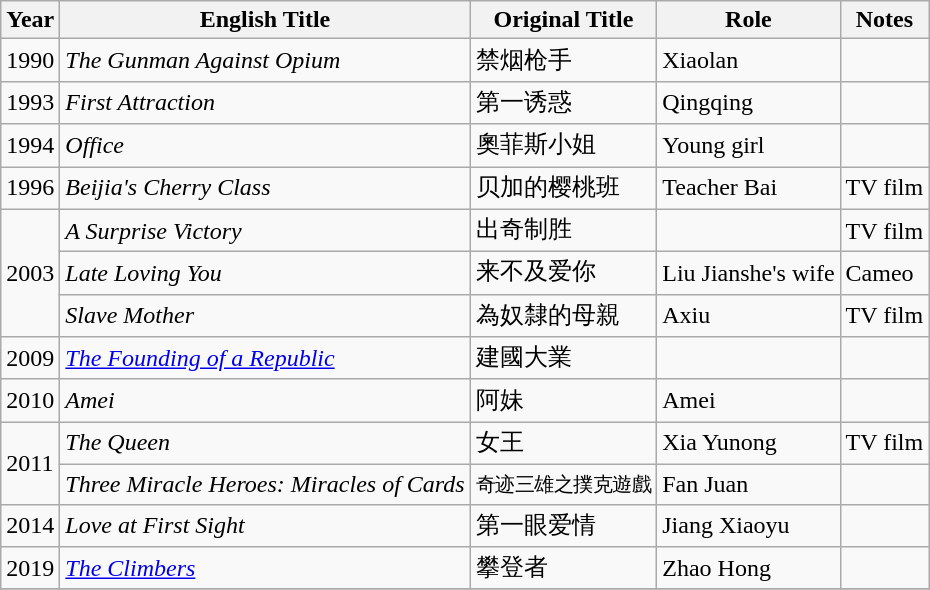<table class="wikitable sortable">
<tr>
<th>Year</th>
<th>English Title</th>
<th>Original Title</th>
<th>Role</th>
<th class="unsortable">Notes</th>
</tr>
<tr>
<td>1990</td>
<td><em>The Gunman Against Opium</em></td>
<td>禁烟枪手</td>
<td>Xiaolan</td>
<td></td>
</tr>
<tr>
<td>1993</td>
<td><em>First Attraction</em></td>
<td>第一诱惑</td>
<td>Qingqing</td>
<td></td>
</tr>
<tr>
<td>1994</td>
<td><em>Office</em></td>
<td>奧菲斯小姐</td>
<td>Young girl</td>
<td></td>
</tr>
<tr>
<td>1996</td>
<td><em>Beijia's Cherry Class</em></td>
<td>贝加的樱桃班</td>
<td>Teacher Bai</td>
<td>TV film</td>
</tr>
<tr>
<td rowspan=3>2003</td>
<td><em>A Surprise Victory</em></td>
<td>出奇制胜</td>
<td></td>
<td>TV film</td>
</tr>
<tr>
<td><em>Late Loving You</em></td>
<td>来不及爱你</td>
<td>Liu Jianshe's wife</td>
<td>Cameo</td>
</tr>
<tr>
<td><em>Slave Mother</em></td>
<td>為奴隸的母親</td>
<td>Axiu</td>
<td>TV film</td>
</tr>
<tr>
<td>2009</td>
<td><em><a href='#'>The Founding of a Republic</a></em></td>
<td>建國大業</td>
<td></td>
<td></td>
</tr>
<tr>
<td>2010</td>
<td><em>Amei</em></td>
<td>阿妹</td>
<td>Amei</td>
<td></td>
</tr>
<tr>
<td rowspan=2>2011</td>
<td><em>The Queen</em></td>
<td>女王</td>
<td>Xia Yunong</td>
<td>TV film</td>
</tr>
<tr>
<td><em>Three Miracle Heroes: Miracles of Cards</em></td>
<td><small>奇迹三雄之撲克遊戲</small></td>
<td>Fan Juan</td>
<td></td>
</tr>
<tr>
<td>2014</td>
<td><em>Love at First Sight</em></td>
<td>第一眼爱情</td>
<td>Jiang Xiaoyu</td>
<td></td>
</tr>
<tr>
<td>2019</td>
<td><em><a href='#'>The Climbers</a></em></td>
<td>攀登者</td>
<td>Zhao Hong</td>
<td></td>
</tr>
<tr>
</tr>
</table>
